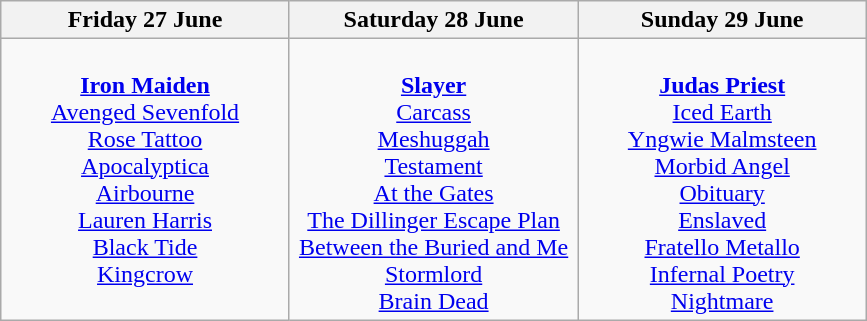<table class="wikitable">
<tr>
<th>Friday 27 June</th>
<th>Saturday 28 June</th>
<th>Sunday 29 June</th>
</tr>
<tr>
<td valign="top" align="center" width=185><br><strong><a href='#'>Iron Maiden</a></strong>
<br><a href='#'>Avenged Sevenfold</a>
<br><a href='#'>Rose Tattoo</a>
<br><a href='#'>Apocalyptica</a>
<br><a href='#'>Airbourne</a>
<br><a href='#'>Lauren Harris</a>
<br><a href='#'>Black Tide</a>
<br><a href='#'>Kingcrow</a></td>
<td valign="top" align="center" width=185><br><strong><a href='#'>Slayer</a></strong>
<br><a href='#'>Carcass</a>
<br><a href='#'>Meshuggah</a>
<br><a href='#'>Testament</a>
<br><a href='#'>At the Gates</a>
<br><a href='#'>The Dillinger Escape Plan</a>
<br><a href='#'>Between the Buried and Me</a>
<br><a href='#'>Stormlord</a>
<br><a href='#'>Brain Dead</a></td>
<td valign="top" align="center" width=185><br><strong><a href='#'>Judas Priest</a></strong>
<br><a href='#'>Iced Earth</a>
<br><a href='#'>Yngwie Malmsteen</a>
<br><a href='#'>Morbid Angel</a>
<br><a href='#'>Obituary</a>
<br><a href='#'>Enslaved</a>
<br><a href='#'>Fratello Metallo</a>
<br><a href='#'>Infernal Poetry</a>
<br><a href='#'>Nightmare</a></td>
</tr>
</table>
